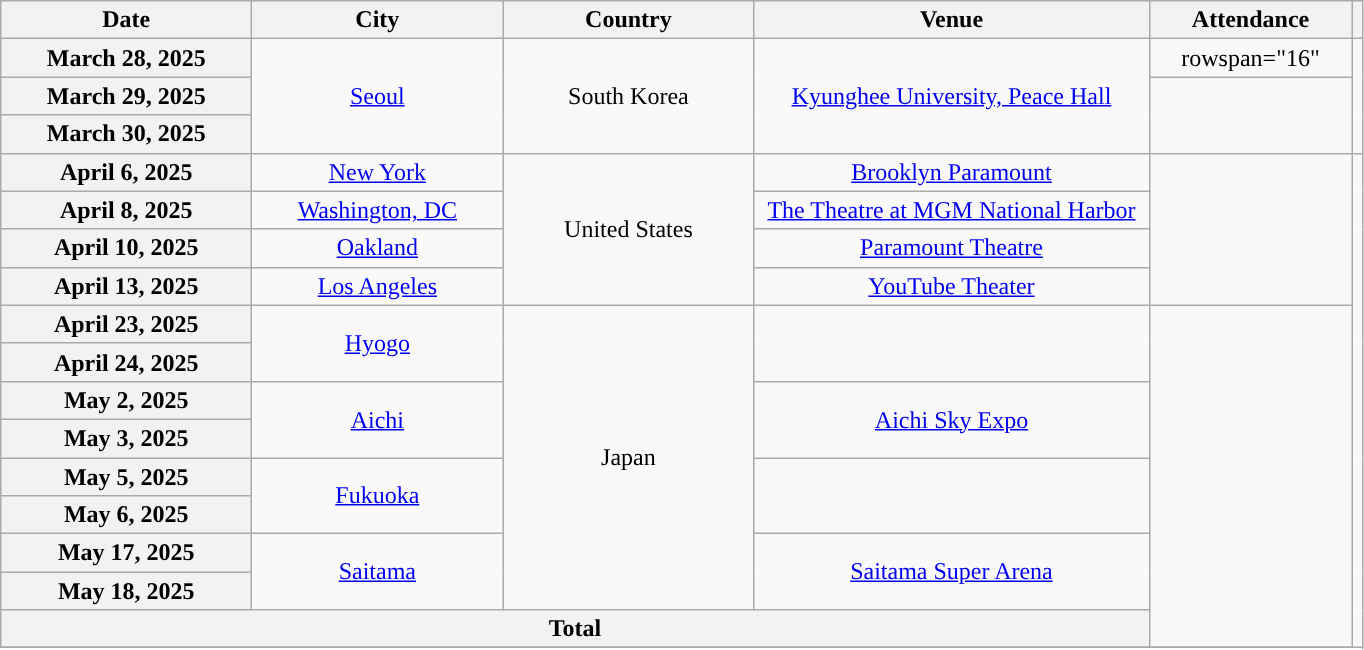<table class="wikitable sortable plainrowheaders" style="text-align:center;">
<tr>
<th style="width:10em;">Date</th>
<th style="width:10em;">City</th>
<th style="width:10em;">Country</th>
<th style="width:16em;">Venue</th>
<th style="width:8em;">Attendance</th>
<th scope="col" class="unsortable"></th>
</tr>
<tr>
<th scope="row" style="text-align:center">March 28, 2025</th>
<td rowspan="3"><a href='#'>Seoul</a></td>
<td rowspan="3">South Korea</td>
<td rowspan="3"><a href='#'>Kyunghee University, Peace Hall</a></td>
<td>rowspan="16" </td>
<td rowspan="3"></td>
</tr>
<tr>
<th scope="row" style="text-align:center">March 29, 2025</th>
</tr>
<tr>
<th scope="row" style="text-align:center">March 30, 2025</th>
</tr>
<tr>
<th scope="row" style="text-align:center">April 6, 2025</th>
<td><a href='#'>New York</a></td>
<td rowspan="4">United States</td>
<td><a href='#'>Brooklyn Paramount</a></td>
<td rowspan="4"></td>
</tr>
<tr>
<th scope="row" style="text-align:center">April 8, 2025</th>
<td><a href='#'>Washington, DC</a></td>
<td><a href='#'>The Theatre at MGM National Harbor</a></td>
</tr>
<tr>
<th scope="row" style="text-align:center">April 10, 2025</th>
<td><a href='#'>Oakland</a></td>
<td><a href='#'>Paramount Theatre</a></td>
</tr>
<tr>
<th scope="row" style="text-align:center">April 13, 2025</th>
<td><a href='#'>Los Angeles</a></td>
<td><a href='#'>YouTube Theater</a></td>
</tr>
<tr>
<th scope="row" style="text-align:center">April 23, 2025</th>
<td rowspan="2"><a href='#'>Hyogo</a></td>
<td rowspan="8">Japan</td>
<td rowspan="2"></td>
<td rowspan="9"></td>
</tr>
<tr>
<th scope="row" style="text-align:center">April 24, 2025</th>
</tr>
<tr>
<th scope="row" style="text-align:center">May 2, 2025</th>
<td rowspan="2"><a href='#'>Aichi</a></td>
<td rowspan="2"><a href='#'>Aichi Sky Expo</a></td>
</tr>
<tr>
<th scope="row" style="text-align:center">May 3, 2025</th>
</tr>
<tr>
<th scope="row" style="text-align:center">May 5, 2025</th>
<td rowspan="2"><a href='#'>Fukuoka</a></td>
<td rowspan="2"></td>
</tr>
<tr>
<th scope="row" style="text-align:center">May 6, 2025</th>
</tr>
<tr>
<th scope="row" style="text-align:center">May 17, 2025</th>
<td rowspan="2"><a href='#'>Saitama</a></td>
<td rowspan="2"><a href='#'>Saitama Super Arena</a></td>
</tr>
<tr>
<th scope="row" style="text-align:center">May 18, 2025</th>
</tr>
<tr>
<th colspan="4">Total</th>
</tr>
<tr>
</tr>
</table>
